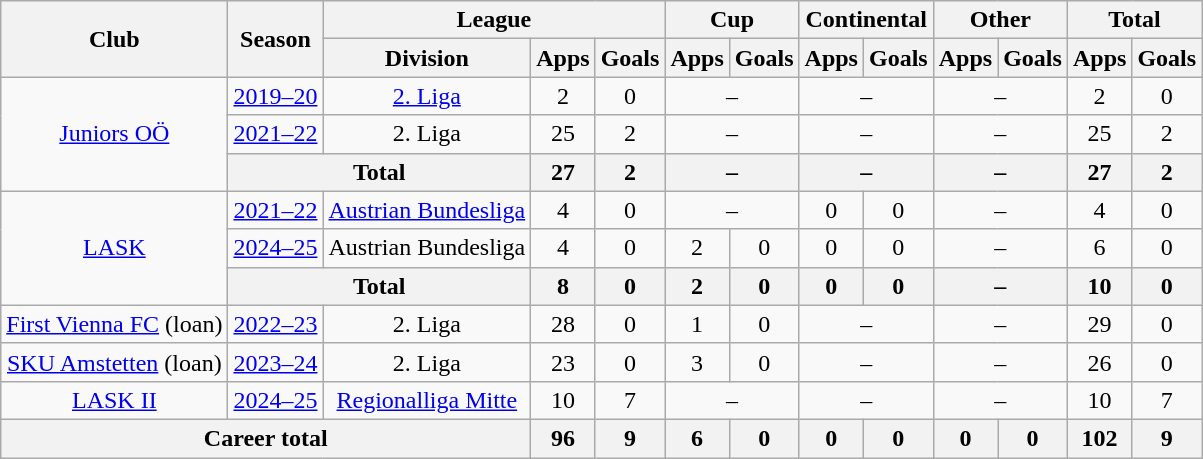<table class="wikitable" style="text-align: center">
<tr>
<th rowspan="2">Club</th>
<th rowspan="2">Season</th>
<th colspan="3">League</th>
<th colspan="2">Cup</th>
<th colspan="2">Continental</th>
<th colspan="2">Other</th>
<th colspan="2">Total</th>
</tr>
<tr>
<th>Division</th>
<th>Apps</th>
<th>Goals</th>
<th>Apps</th>
<th>Goals</th>
<th>Apps</th>
<th>Goals</th>
<th>Apps</th>
<th>Goals</th>
<th>Apps</th>
<th>Goals</th>
</tr>
<tr>
<td rowspan="3"><a href='#'>Juniors OÖ</a></td>
<td><a href='#'>2019–20</a></td>
<td><a href='#'>2. Liga</a></td>
<td>2</td>
<td>0</td>
<td colspan="2">–</td>
<td colspan="2">–</td>
<td colspan="2">–</td>
<td>2</td>
<td>0</td>
</tr>
<tr>
<td><a href='#'>2021–22</a></td>
<td>2. Liga</td>
<td>25</td>
<td>2</td>
<td colspan="2">–</td>
<td colspan="2">–</td>
<td colspan="2">–</td>
<td>25</td>
<td>2</td>
</tr>
<tr>
<th colspan="2">Total</th>
<th>27</th>
<th>2</th>
<th colspan="2">–</th>
<th colspan="2">–</th>
<th colspan="2">–</th>
<th>27</th>
<th>2</th>
</tr>
<tr>
<td rowspan="3"><a href='#'>LASK</a></td>
<td><a href='#'>2021–22</a></td>
<td><a href='#'>Austrian Bundesliga</a></td>
<td>4</td>
<td>0</td>
<td colspan="2">–</td>
<td>0</td>
<td>0</td>
<td colspan="2">–</td>
<td>4</td>
<td>0</td>
</tr>
<tr>
<td><a href='#'>2024–25</a></td>
<td>Austrian Bundesliga</td>
<td>4</td>
<td>0</td>
<td>2</td>
<td>0</td>
<td>0</td>
<td>0</td>
<td colspan="2">–</td>
<td>6</td>
<td>0</td>
</tr>
<tr>
<th colspan="2">Total</th>
<th>8</th>
<th>0</th>
<th>2</th>
<th>0</th>
<th>0</th>
<th>0</th>
<th colspan="2">–</th>
<th>10</th>
<th>0</th>
</tr>
<tr>
<td><a href='#'>First Vienna FC</a> (loan)</td>
<td><a href='#'>2022–23</a></td>
<td>2. Liga</td>
<td>28</td>
<td>0</td>
<td>1</td>
<td>0</td>
<td colspan="2">–</td>
<td colspan="2">–</td>
<td>29</td>
<td>0</td>
</tr>
<tr>
<td><a href='#'>SKU Amstetten</a> (loan)</td>
<td><a href='#'>2023–24</a></td>
<td>2. Liga</td>
<td>23</td>
<td>0</td>
<td>3</td>
<td>0</td>
<td colspan="2">–</td>
<td colspan="2">–</td>
<td>26</td>
<td>0</td>
</tr>
<tr>
<td><a href='#'>LASK II</a></td>
<td><a href='#'>2024–25</a></td>
<td><a href='#'>Regionalliga Mitte</a></td>
<td>10</td>
<td>7</td>
<td colspan="2">–</td>
<td colspan="2">–</td>
<td colspan="2">–</td>
<td>10</td>
<td>7</td>
</tr>
<tr>
<th colspan="3"><strong>Career total</strong></th>
<th>96</th>
<th>9</th>
<th>6</th>
<th>0</th>
<th>0</th>
<th>0</th>
<th>0</th>
<th>0</th>
<th>102</th>
<th>9</th>
</tr>
</table>
